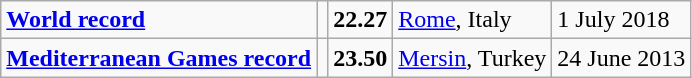<table class="wikitable">
<tr>
<td><strong><a href='#'>World record</a></strong></td>
<td></td>
<td><strong>22.27</strong></td>
<td><a href='#'>Rome</a>, Italy</td>
<td>1 July 2018</td>
</tr>
<tr>
<td><strong><a href='#'>Mediterranean Games record</a></strong></td>
<td></td>
<td><strong>23.50</strong></td>
<td><a href='#'>Mersin</a>, Turkey</td>
<td>24 June 2013</td>
</tr>
</table>
